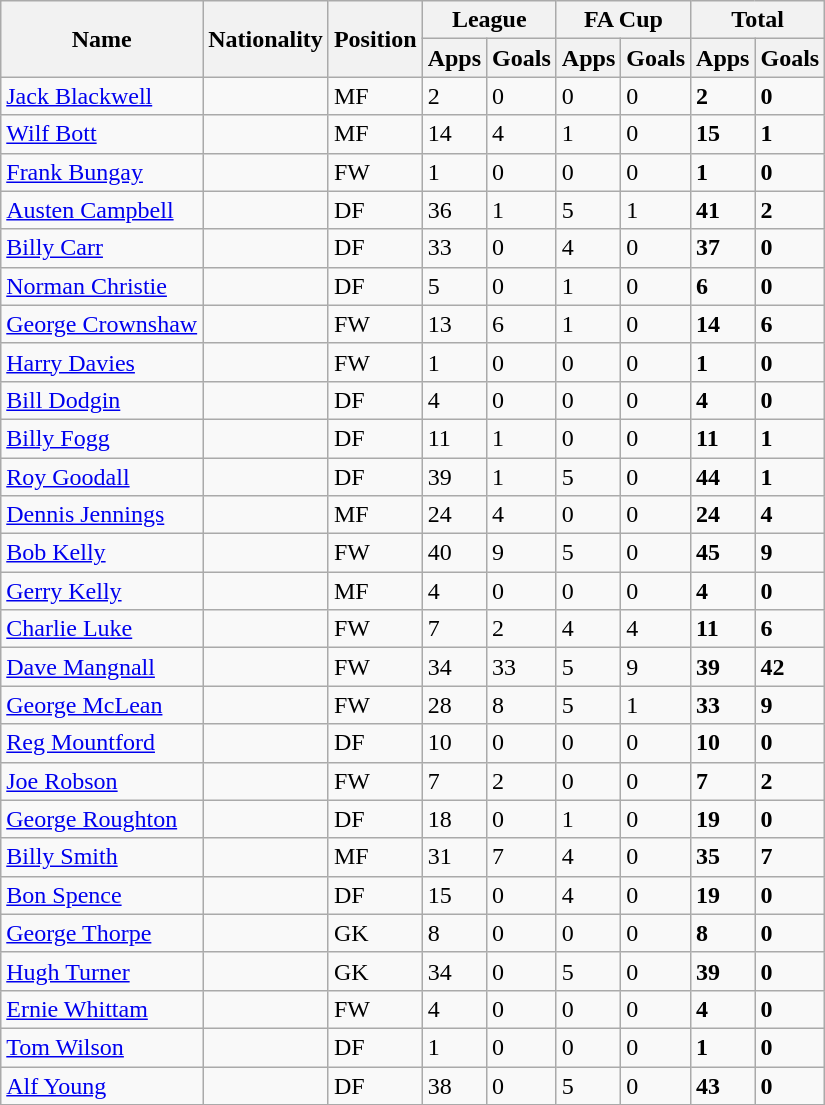<table class="wikitable sortable">
<tr>
<th scope=col rowspan=2>Name</th>
<th scope=col rowspan=2>Nationality</th>
<th scope=col rowspan=2>Position</th>
<th colspan=2>League</th>
<th colspan=2>FA Cup</th>
<th colspan=2>Total</th>
</tr>
<tr>
<th>Apps</th>
<th>Goals</th>
<th>Apps</th>
<th>Goals</th>
<th>Apps</th>
<th>Goals</th>
</tr>
<tr>
<td><a href='#'>Jack Blackwell</a></td>
<td></td>
<td>MF</td>
<td>2</td>
<td>0</td>
<td>0</td>
<td>0</td>
<td><strong>2</strong></td>
<td><strong>0</strong></td>
</tr>
<tr>
<td><a href='#'>Wilf Bott</a></td>
<td></td>
<td>MF</td>
<td>14</td>
<td>4</td>
<td>1</td>
<td>0</td>
<td><strong>15</strong></td>
<td><strong>1</strong></td>
</tr>
<tr>
<td><a href='#'>Frank Bungay</a></td>
<td></td>
<td>FW</td>
<td>1</td>
<td>0</td>
<td>0</td>
<td>0</td>
<td><strong>1</strong></td>
<td><strong>0</strong></td>
</tr>
<tr>
<td><a href='#'>Austen Campbell</a></td>
<td></td>
<td>DF</td>
<td>36</td>
<td>1</td>
<td>5</td>
<td>1</td>
<td><strong>41</strong></td>
<td><strong>2</strong></td>
</tr>
<tr>
<td><a href='#'>Billy Carr</a></td>
<td></td>
<td>DF</td>
<td>33</td>
<td>0</td>
<td>4</td>
<td>0</td>
<td><strong>37</strong></td>
<td><strong>0</strong></td>
</tr>
<tr>
<td><a href='#'>Norman Christie</a></td>
<td></td>
<td>DF</td>
<td>5</td>
<td>0</td>
<td>1</td>
<td>0</td>
<td><strong>6</strong></td>
<td><strong>0</strong></td>
</tr>
<tr>
<td><a href='#'>George Crownshaw</a></td>
<td></td>
<td>FW</td>
<td>13</td>
<td>6</td>
<td>1</td>
<td>0</td>
<td><strong>14</strong></td>
<td><strong>6</strong></td>
</tr>
<tr>
<td><a href='#'>Harry Davies</a></td>
<td></td>
<td>FW</td>
<td>1</td>
<td>0</td>
<td>0</td>
<td>0</td>
<td><strong>1</strong></td>
<td><strong>0</strong></td>
</tr>
<tr>
<td><a href='#'>Bill Dodgin</a></td>
<td></td>
<td>DF</td>
<td>4</td>
<td>0</td>
<td>0</td>
<td>0</td>
<td><strong>4</strong></td>
<td><strong>0</strong></td>
</tr>
<tr>
<td><a href='#'>Billy Fogg</a></td>
<td></td>
<td>DF</td>
<td>11</td>
<td>1</td>
<td>0</td>
<td>0</td>
<td><strong>11</strong></td>
<td><strong>1</strong></td>
</tr>
<tr>
<td><a href='#'>Roy Goodall</a></td>
<td></td>
<td>DF</td>
<td>39</td>
<td>1</td>
<td>5</td>
<td>0</td>
<td><strong>44</strong></td>
<td><strong>1</strong></td>
</tr>
<tr>
<td><a href='#'>Dennis Jennings</a></td>
<td></td>
<td>MF</td>
<td>24</td>
<td>4</td>
<td>0</td>
<td>0</td>
<td><strong>24</strong></td>
<td><strong>4</strong></td>
</tr>
<tr>
<td><a href='#'>Bob Kelly</a></td>
<td></td>
<td>FW</td>
<td>40</td>
<td>9</td>
<td>5</td>
<td>0</td>
<td><strong>45</strong></td>
<td><strong>9</strong></td>
</tr>
<tr>
<td><a href='#'>Gerry Kelly</a></td>
<td></td>
<td>MF</td>
<td>4</td>
<td>0</td>
<td>0</td>
<td>0</td>
<td><strong>4</strong></td>
<td><strong>0</strong></td>
</tr>
<tr>
<td><a href='#'>Charlie Luke</a></td>
<td></td>
<td>FW</td>
<td>7</td>
<td>2</td>
<td>4</td>
<td>4</td>
<td><strong>11</strong></td>
<td><strong>6</strong></td>
</tr>
<tr>
<td><a href='#'>Dave Mangnall</a></td>
<td></td>
<td>FW</td>
<td>34</td>
<td>33</td>
<td>5</td>
<td>9</td>
<td><strong>39</strong></td>
<td><strong>42</strong></td>
</tr>
<tr>
<td><a href='#'>George McLean</a></td>
<td></td>
<td>FW</td>
<td>28</td>
<td>8</td>
<td>5</td>
<td>1</td>
<td><strong>33</strong></td>
<td><strong>9</strong></td>
</tr>
<tr>
<td><a href='#'>Reg Mountford</a></td>
<td></td>
<td>DF</td>
<td>10</td>
<td>0</td>
<td>0</td>
<td>0</td>
<td><strong>10</strong></td>
<td><strong>0</strong></td>
</tr>
<tr>
<td><a href='#'>Joe Robson</a></td>
<td></td>
<td>FW</td>
<td>7</td>
<td>2</td>
<td>0</td>
<td>0</td>
<td><strong>7</strong></td>
<td><strong>2</strong></td>
</tr>
<tr>
<td><a href='#'>George Roughton</a></td>
<td></td>
<td>DF</td>
<td>18</td>
<td>0</td>
<td>1</td>
<td>0</td>
<td><strong>19</strong></td>
<td><strong>0</strong></td>
</tr>
<tr>
<td><a href='#'>Billy Smith</a></td>
<td></td>
<td>MF</td>
<td>31</td>
<td>7</td>
<td>4</td>
<td>0</td>
<td><strong>35</strong></td>
<td><strong>7</strong></td>
</tr>
<tr>
<td><a href='#'>Bon Spence</a></td>
<td></td>
<td>DF</td>
<td>15</td>
<td>0</td>
<td>4</td>
<td>0</td>
<td><strong>19</strong></td>
<td><strong>0</strong></td>
</tr>
<tr>
<td><a href='#'>George Thorpe</a></td>
<td></td>
<td>GK</td>
<td>8</td>
<td>0</td>
<td>0</td>
<td>0</td>
<td><strong>8</strong></td>
<td><strong>0</strong></td>
</tr>
<tr>
<td><a href='#'>Hugh Turner</a></td>
<td></td>
<td>GK</td>
<td>34</td>
<td>0</td>
<td>5</td>
<td>0</td>
<td><strong>39</strong></td>
<td><strong>0</strong></td>
</tr>
<tr>
<td><a href='#'>Ernie Whittam</a></td>
<td></td>
<td>FW</td>
<td>4</td>
<td>0</td>
<td>0</td>
<td>0</td>
<td><strong>4</strong></td>
<td><strong>0</strong></td>
</tr>
<tr>
<td><a href='#'>Tom Wilson</a></td>
<td></td>
<td>DF</td>
<td>1</td>
<td>0</td>
<td>0</td>
<td>0</td>
<td><strong>1</strong></td>
<td><strong>0</strong></td>
</tr>
<tr>
<td><a href='#'>Alf Young</a></td>
<td></td>
<td>DF</td>
<td>38</td>
<td>0</td>
<td>5</td>
<td>0</td>
<td><strong>43</strong></td>
<td><strong>0</strong></td>
</tr>
<tr>
</tr>
</table>
